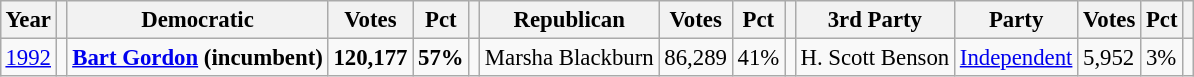<table class="wikitable" style="margin:0.5em ; font-size:95%">
<tr>
<th>Year</th>
<th></th>
<th>Democratic</th>
<th>Votes</th>
<th>Pct</th>
<th></th>
<th>Republican</th>
<th>Votes</th>
<th>Pct</th>
<th></th>
<th>3rd Party</th>
<th>Party</th>
<th>Votes</th>
<th>Pct</th>
<th></th>
</tr>
<tr>
<td><a href='#'>1992</a></td>
<td></td>
<td><strong><a href='#'>Bart Gordon</a></strong> <strong>(incumbent)</strong></td>
<td><strong>120,177</strong></td>
<td><strong>57%</strong></td>
<td></td>
<td>Marsha Blackburn</td>
<td>86,289</td>
<td>41%</td>
<td></td>
<td>H. Scott Benson</td>
<td><a href='#'>Independent</a></td>
<td>5,952</td>
<td>3%</td>
<td></td>
</tr>
</table>
